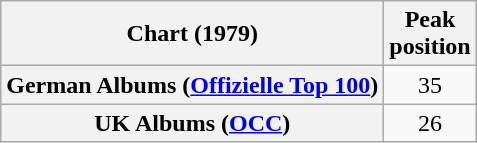<table class="wikitable sortable plainrowheaders" style="text-align:center">
<tr>
<th scope=col>Chart (1979)</th>
<th scope=col>Peak<br>position</th>
</tr>
<tr>
<th scope=row>German Albums (<a href='#'>Offizielle Top 100</a>)</th>
<td>35</td>
</tr>
<tr>
<th scope=row>UK Albums (<a href='#'>OCC</a>)</th>
<td>26</td>
</tr>
</table>
